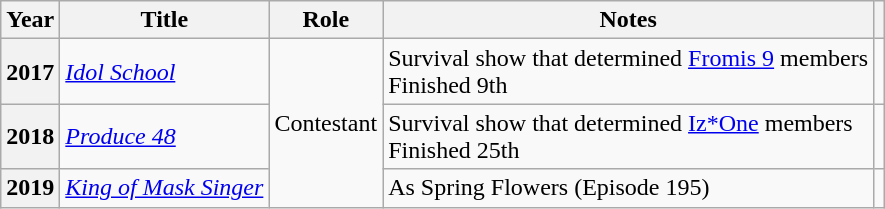<table class="wikitable plainrowheaders sortable">
<tr>
<th scope="col">Year</th>
<th scope="col">Title</th>
<th scope="col">Role</th>
<th scope="col">Notes</th>
<th scope="col" class="unsortable"></th>
</tr>
<tr>
<th scope="row">2017</th>
<td><em><a href='#'>Idol School</a></em></td>
<td rowspan="3">Contestant</td>
<td>Survival show that determined <a href='#'>Fromis 9</a> members<br>Finished 9th</td>
<td style="text-align:center"></td>
</tr>
<tr>
<th scope="row">2018</th>
<td><em><a href='#'>Produce 48</a></em></td>
<td>Survival show that determined <a href='#'>Iz*One</a> members<br>Finished 25th</td>
<td style="text-align:center"></td>
</tr>
<tr>
<th scope="row">2019</th>
<td><em><a href='#'>King of Mask Singer</a></em></td>
<td>As Spring Flowers (Episode 195)</td>
<td style="text-align:center"></td>
</tr>
</table>
